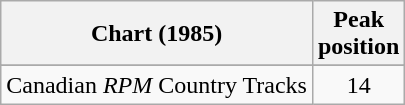<table class="wikitable sortable">
<tr>
<th align="left">Chart (1985)</th>
<th align="center">Peak<br>position</th>
</tr>
<tr>
</tr>
<tr>
<td align="left">Canadian <em>RPM</em> Country Tracks</td>
<td align="center">14</td>
</tr>
</table>
